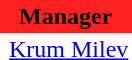<table class="toccolours" border="0" cellpadding="2" cellspacing="0" align="left" style="margin:0.5em;">
<tr>
<th colspan="2" align="center" bgcolor="#FF2020"><span>Manager</span></th>
</tr>
<tr>
<td></td>
<td> <a href='#'>Krum Milev</a></td>
</tr>
</table>
